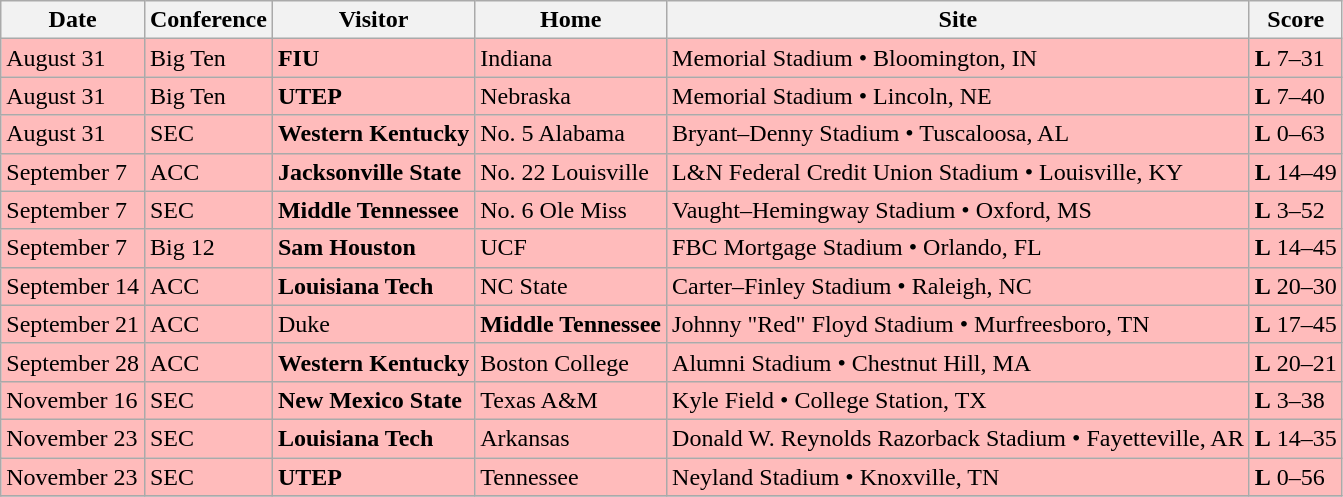<table class="wikitable">
<tr>
<th>Date</th>
<th>Conference</th>
<th>Visitor</th>
<th>Home</th>
<th>Site</th>
<th>Score</th>
</tr>
<tr style="background:#fbb;">
<td>August 31</td>
<td>Big Ten</td>
<td><strong>FIU</strong></td>
<td>Indiana</td>
<td>Memorial Stadium • Bloomington, IN</td>
<td><strong>L</strong> 7–31</td>
</tr>
<tr style="background:#fbb;">
<td>August 31</td>
<td>Big Ten</td>
<td><strong>UTEP</strong></td>
<td>Nebraska</td>
<td>Memorial Stadium • Lincoln, NE</td>
<td><strong>L</strong> 7–40</td>
</tr>
<tr style="background:#fbb;">
<td>August 31</td>
<td>SEC</td>
<td><strong>Western Kentucky</strong></td>
<td>No. 5 Alabama</td>
<td>Bryant–Denny Stadium • Tuscaloosa, AL</td>
<td><strong>L</strong> 0–63</td>
</tr>
<tr style="background:#fbb;">
<td>September 7</td>
<td>ACC</td>
<td><strong>Jacksonville State</strong></td>
<td>No. 22 Louisville</td>
<td>L&N Federal Credit Union Stadium • Louisville, KY</td>
<td><strong>L</strong> 14–49</td>
</tr>
<tr style="background:#fbb;">
<td>September 7</td>
<td>SEC</td>
<td><strong>Middle Tennessee</strong></td>
<td>No. 6 Ole Miss</td>
<td>Vaught–Hemingway Stadium • Oxford, MS</td>
<td><strong>L</strong> 3–52</td>
</tr>
<tr style="background:#fbb;">
<td>September 7</td>
<td>Big 12</td>
<td><strong>Sam Houston</strong></td>
<td>UCF</td>
<td>FBC Mortgage Stadium • Orlando, FL</td>
<td><strong>L</strong> 14–45</td>
</tr>
<tr style="background:#fbb;">
<td>September 14</td>
<td>ACC</td>
<td><strong>Louisiana Tech</strong></td>
<td>NC State</td>
<td>Carter–Finley Stadium • Raleigh, NC</td>
<td><strong>L</strong> 20–30</td>
</tr>
<tr style="background:#fbb;">
<td>September 21</td>
<td>ACC</td>
<td>Duke</td>
<td><strong>Middle Tennessee</strong></td>
<td>Johnny "Red" Floyd Stadium • Murfreesboro, TN</td>
<td><strong>L</strong> 17–45</td>
</tr>
<tr style="background:#fbb;">
<td>September 28</td>
<td>ACC</td>
<td><strong>Western Kentucky</strong></td>
<td>Boston College</td>
<td>Alumni Stadium • Chestnut Hill, MA</td>
<td><strong>L</strong> 20–21</td>
</tr>
<tr style="background:#fbb;">
<td>November 16</td>
<td>SEC</td>
<td><strong>New Mexico State</strong></td>
<td>Texas A&M</td>
<td>Kyle Field • College Station, TX</td>
<td><strong>L</strong> 3–38</td>
</tr>
<tr style="background:#fbb;">
<td>November 23</td>
<td>SEC</td>
<td><strong>Louisiana Tech</strong></td>
<td>Arkansas</td>
<td>Donald W. Reynolds Razorback Stadium • Fayetteville, AR</td>
<td><strong>L</strong> 14–35</td>
</tr>
<tr style="background:#fbb;">
<td>November 23</td>
<td>SEC</td>
<td><strong>UTEP</strong></td>
<td>Tennessee</td>
<td>Neyland Stadium • Knoxville, TN</td>
<td><strong>L</strong> 0–56</td>
</tr>
<tr>
</tr>
</table>
